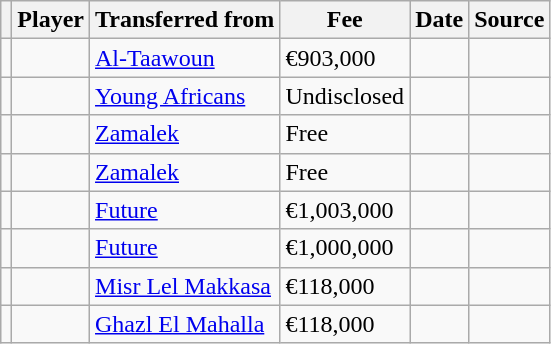<table class="wikitable plainrowheaders sortable">
<tr>
<th></th>
<th scope="col">Player</th>
<th>Transferred from</th>
<th style="width: 65px;">Fee</th>
<th scope="col">Date</th>
<th scope="col">Source</th>
</tr>
<tr>
<td align="center"></td>
<td></td>
<td> <a href='#'>Al-Taawoun</a></td>
<td>€903,000</td>
<td></td>
<td></td>
</tr>
<tr>
<td align="center"></td>
<td></td>
<td> <a href='#'>Young Africans</a></td>
<td>Undisclosed</td>
<td></td>
<td></td>
</tr>
<tr>
<td align="center"></td>
<td></td>
<td> <a href='#'>Zamalek</a></td>
<td>Free</td>
<td></td>
<td></td>
</tr>
<tr>
<td align="center"></td>
<td></td>
<td> <a href='#'>Zamalek</a></td>
<td>Free</td>
<td></td>
<td></td>
</tr>
<tr>
<td align="center"></td>
<td></td>
<td> <a href='#'>Future</a></td>
<td>€1,003,000</td>
<td></td>
<td></td>
</tr>
<tr>
<td align="center"></td>
<td></td>
<td> <a href='#'>Future</a></td>
<td>€1,000,000</td>
<td></td>
<td></td>
</tr>
<tr>
<td align="center"></td>
<td></td>
<td> <a href='#'>Misr Lel Makkasa</a></td>
<td>€118,000</td>
<td></td>
<td></td>
</tr>
<tr>
<td align="center"></td>
<td></td>
<td> <a href='#'>Ghazl El Mahalla</a></td>
<td>€118,000</td>
<td></td>
<td></td>
</tr>
</table>
